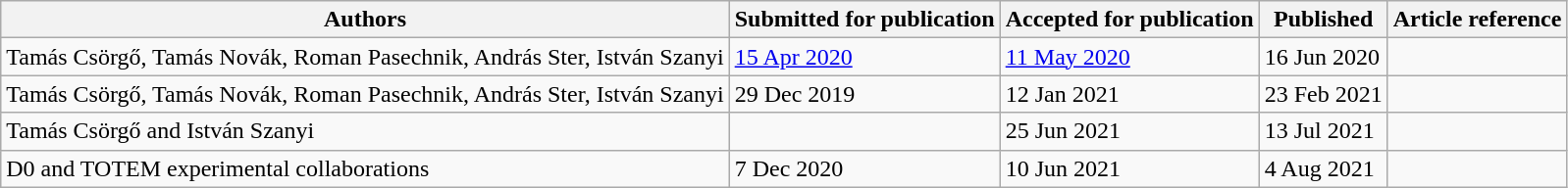<table class="wikitable">
<tr>
<th>Authors</th>
<th>Submitted for publication</th>
<th>Accepted for publication</th>
<th>Published</th>
<th>Article reference</th>
</tr>
<tr>
<td>Tamás Csörgő, Tamás Novák, Roman Pasechnik, András Ster, István Szanyi</td>
<td><a href='#'>15 Apr 2020</a></td>
<td><a href='#'>11 May 2020</a></td>
<td>16 Jun 2020</td>
<td></td>
</tr>
<tr>
<td>Tamás Csörgő, Tamás Novák, Roman Pasechnik, András Ster, István Szanyi</td>
<td>29 Dec 2019</td>
<td>12 Jan 2021</td>
<td>23 Feb 2021</td>
<td></td>
</tr>
<tr>
<td>Tamás Csörgő and István Szanyi</td>
<td></td>
<td>25 Jun 2021</td>
<td>13 Jul 2021</td>
<td></td>
</tr>
<tr>
<td>D0 and TOTEM experimental collaborations</td>
<td>7 Dec 2020</td>
<td>10 Jun 2021</td>
<td>4 Aug 2021</td>
<td><em></em></td>
</tr>
</table>
